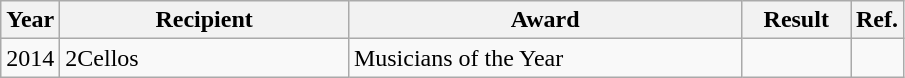<table class="wikitable">
<tr>
<th>Year</th>
<th style="width:185px;">Recipient</th>
<th style="width:255px;">Award</th>
<th width="65">Result</th>
<th>Ref.</th>
</tr>
<tr>
<td>2014</td>
<td>2Cellos</td>
<td>Musicians of the Year</td>
<td></td>
<td></td>
</tr>
</table>
